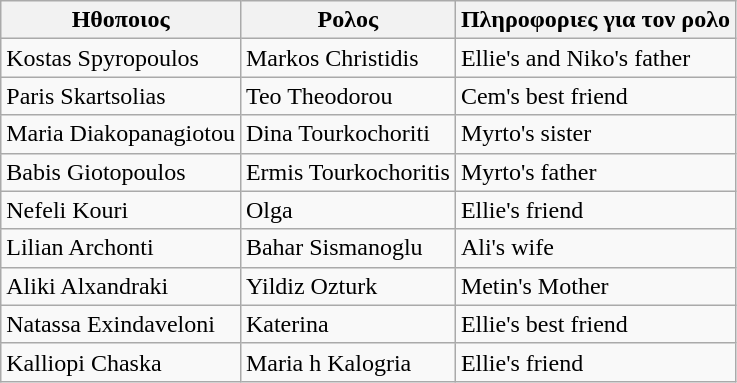<table class="wikitable">
<tr>
<th>Ηθοποιος</th>
<th>Ρολος</th>
<th>Πληροφοριες για τον ρολο</th>
</tr>
<tr>
<td>Kostas Spyropoulos</td>
<td>Markos Christidis</td>
<td>Ellie's and Niko's father</td>
</tr>
<tr>
<td>Paris Skartsolias</td>
<td>Teo Theodorou</td>
<td>Cem's best friend</td>
</tr>
<tr>
<td>Maria Diakopanagiotou</td>
<td>Dina Tourkochoriti</td>
<td>Myrto's sister</td>
</tr>
<tr>
<td>Babis Giotopoulos</td>
<td>Ermis Tourkochoritis</td>
<td>Myrto's father</td>
</tr>
<tr>
<td>Nefeli Kouri</td>
<td>Olga</td>
<td>Ellie's friend</td>
</tr>
<tr>
<td>Lilian Archonti</td>
<td>Bahar Sismanoglu</td>
<td>Ali's wife</td>
</tr>
<tr>
<td>Aliki Alxandraki</td>
<td>Yildiz Ozturk</td>
<td>Metin's Mother</td>
</tr>
<tr>
<td>Natassa Exindaveloni</td>
<td>Katerina</td>
<td>Ellie's best friend</td>
</tr>
<tr>
<td>Kalliopi Chaska</td>
<td>Maria h Kalogria</td>
<td>Ellie's friend</td>
</tr>
</table>
